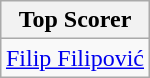<table class=wikitable style="text-align:center; margin:auto">
<tr>
<th>Top Scorer</th>
</tr>
<tr>
<td> <a href='#'>Filip Filipović</a></td>
</tr>
</table>
